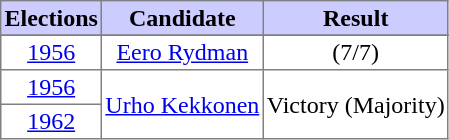<table class="toccolours" border=1 cellspacing=0 cellpadding=2 style="text-align:center; border-collapse:collapse;">
<tr style="background:#ccccff">
<th>Elections</th>
<th>Candidate</th>
<th>Result</th>
</tr>
<tr style="background:#ccccff">
</tr>
<tr>
<td><a href='#'>1956</a></td>
<td rowspan=1><a href='#'>Eero Rydman</a></td>
<td>(7/7)</td>
</tr>
<tr>
<td><a href='#'>1956</a></td>
<td rowspan=2><a href='#'>Urho Kekkonen</a></td>
<td rowspan=2>Victory (Majority)</td>
</tr>
<tr>
<td><a href='#'>1962</a></td>
</tr>
</table>
